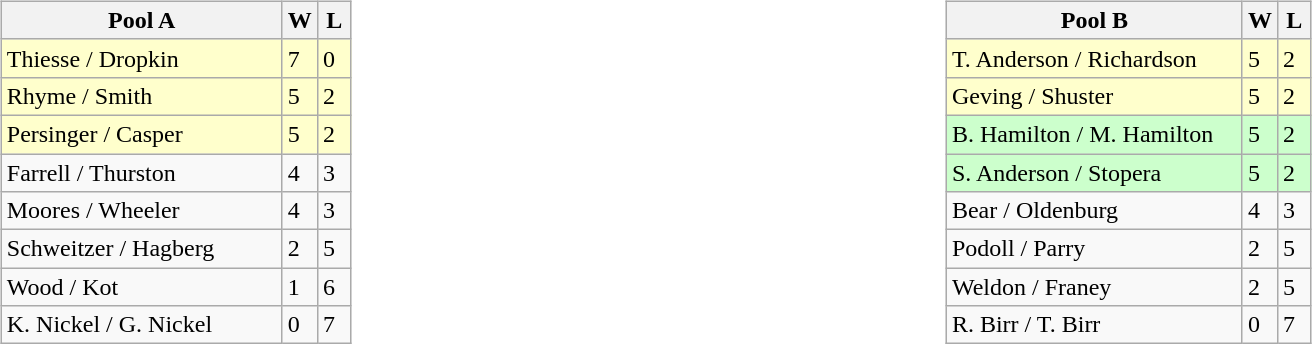<table>
<tr>
<td width=10% valign="top"><br><table class="wikitable">
<tr>
<th width=180>Pool A</th>
<th width=15>W</th>
<th width=15>L</th>
</tr>
<tr bgcolor=#ffffcc>
<td> Thiesse / Dropkin</td>
<td>7</td>
<td>0</td>
</tr>
<tr bgcolor=#ffffcc>
<td> Rhyme / Smith</td>
<td>5</td>
<td>2</td>
</tr>
<tr bgcolor=#ffffcc>
<td> Persinger / Casper</td>
<td>5</td>
<td>2</td>
</tr>
<tr>
<td> Farrell / Thurston</td>
<td>4</td>
<td>3</td>
</tr>
<tr>
<td> Moores / Wheeler</td>
<td>4</td>
<td>3</td>
</tr>
<tr>
<td> Schweitzer / Hagberg</td>
<td>2</td>
<td>5</td>
</tr>
<tr>
<td> Wood / Kot</td>
<td>1</td>
<td>6</td>
</tr>
<tr>
<td> K. Nickel / G. Nickel</td>
<td>0</td>
<td>7</td>
</tr>
</table>
</td>
<td valign=top width=10%><br><table class="wikitable">
<tr>
<th width=190>Pool B</th>
<th width=15>W</th>
<th width=15>L</th>
</tr>
<tr bgcolor=#ffffcc>
<td> T. Anderson / Richardson</td>
<td>5</td>
<td>2</td>
</tr>
<tr bgcolor=#ffffcc>
<td> Geving / Shuster</td>
<td>5</td>
<td>2</td>
</tr>
<tr bgcolor=#ccffcc>
<td> B. Hamilton / M. Hamilton</td>
<td>5</td>
<td>2</td>
</tr>
<tr bgcolor=#ccffcc>
<td> S. Anderson / Stopera</td>
<td>5</td>
<td>2</td>
</tr>
<tr>
<td> Bear / Oldenburg</td>
<td>4</td>
<td>3</td>
</tr>
<tr>
<td> Podoll / Parry</td>
<td>2</td>
<td>5</td>
</tr>
<tr>
<td> Weldon / Franey</td>
<td>2</td>
<td>5</td>
</tr>
<tr>
<td> R. Birr / T. Birr</td>
<td>0</td>
<td>7</td>
</tr>
</table>
</td>
</tr>
</table>
